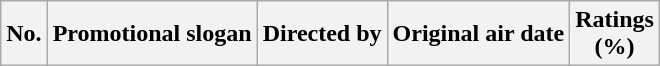<table class="wikitable">
<tr>
<th>No.</th>
<th>Promotional slogan</th>
<th>Directed by</th>
<th>Original air date</th>
<th>Ratings<br>(%)<br>









</th>
</tr>
</table>
